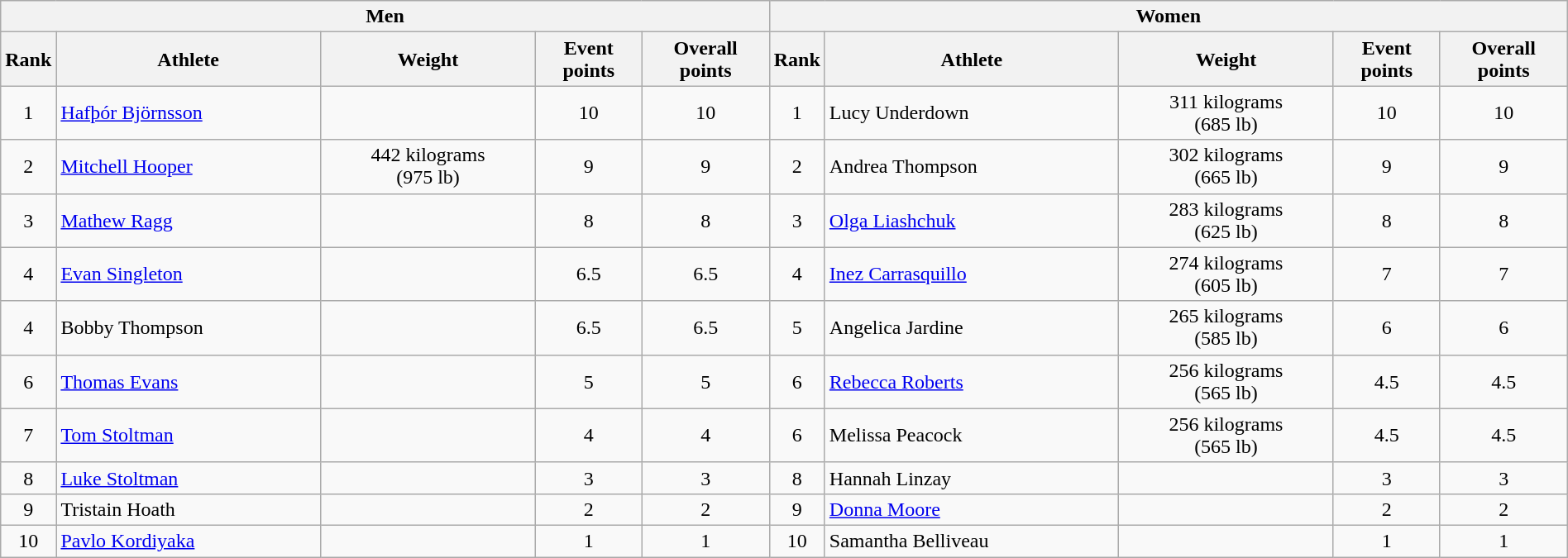<table class="wikitable sortable" style="text-align:center;width: 100%;">
<tr>
<th colspan="5">Men</th>
<th colspan="5">Women</th>
</tr>
<tr>
<th scope="col" style="width: 10px;">Rank</th>
<th scope="col">Athlete</th>
<th scope="col">Weight</th>
<th scope="col">Event<br> points</th>
<th scope="col">Overall<br> points</th>
<th scope="col" style="width: 10px;">Rank</th>
<th scope="col">Athlete</th>
<th scope="col">Weight</th>
<th scope="col">Event<br> points</th>
<th scope="col">Overall<br> points</th>
</tr>
<tr>
<td>1</td>
<td align=left> <a href='#'>Hafþór Björnsson</a></td>
<td></td>
<td>10</td>
<td>10</td>
<td>1</td>
<td align=left> Lucy Underdown</td>
<td>311 kilograms<br> (685 lb)</td>
<td>10</td>
<td>10</td>
</tr>
<tr>
<td>2</td>
<td align=left> <a href='#'>Mitchell Hooper</a></td>
<td>442 kilograms<br> (975 lb)</td>
<td>9</td>
<td>9</td>
<td>2</td>
<td align=left> Andrea Thompson</td>
<td>302 kilograms<br> (665 lb)</td>
<td>9</td>
<td>9</td>
</tr>
<tr>
<td>3</td>
<td align=left> <a href='#'>Mathew Ragg</a></td>
<td></td>
<td>8</td>
<td>8</td>
<td>3</td>
<td align=left> <a href='#'>Olga Liashchuk</a></td>
<td>283 kilograms<br> (625 lb)</td>
<td>8</td>
<td>8</td>
</tr>
<tr>
<td>4</td>
<td align=left> <a href='#'>Evan Singleton</a></td>
<td></td>
<td>6.5</td>
<td>6.5</td>
<td>4</td>
<td align=left> <a href='#'>Inez Carrasquillo</a></td>
<td>274 kilograms<br> (605 lb)</td>
<td>7</td>
<td>7</td>
</tr>
<tr>
<td>4</td>
<td align=left> Bobby Thompson</td>
<td></td>
<td>6.5</td>
<td>6.5</td>
<td>5</td>
<td align=left> Angelica Jardine</td>
<td>265 kilograms<br> (585 lb)</td>
<td>6</td>
<td>6</td>
</tr>
<tr>
<td>6</td>
<td align=left> <a href='#'>Thomas Evans</a></td>
<td></td>
<td>5</td>
<td>5</td>
<td>6</td>
<td align=left> <a href='#'>Rebecca Roberts</a></td>
<td>256 kilograms<br> (565 lb)</td>
<td>4.5</td>
<td>4.5</td>
</tr>
<tr>
<td>7</td>
<td align=left> <a href='#'>Tom Stoltman</a></td>
<td></td>
<td>4</td>
<td>4</td>
<td>6</td>
<td align=left> Melissa Peacock</td>
<td>256 kilograms<br> (565 lb)</td>
<td>4.5</td>
<td>4.5</td>
</tr>
<tr>
<td>8</td>
<td align=left> <a href='#'>Luke Stoltman</a></td>
<td></td>
<td>3</td>
<td>3</td>
<td>8</td>
<td align=left> Hannah Linzay</td>
<td></td>
<td>3</td>
<td>3</td>
</tr>
<tr>
<td>9</td>
<td align=left> Tristain Hoath</td>
<td></td>
<td>2</td>
<td>2</td>
<td>9</td>
<td align=left> <a href='#'>Donna Moore</a></td>
<td></td>
<td>2</td>
<td>2</td>
</tr>
<tr>
<td>10</td>
<td align=left> <a href='#'>Pavlo Kordiyaka</a></td>
<td></td>
<td>1</td>
<td>1</td>
<td>10</td>
<td align=left> Samantha Belliveau</td>
<td></td>
<td>1</td>
<td>1</td>
</tr>
</table>
